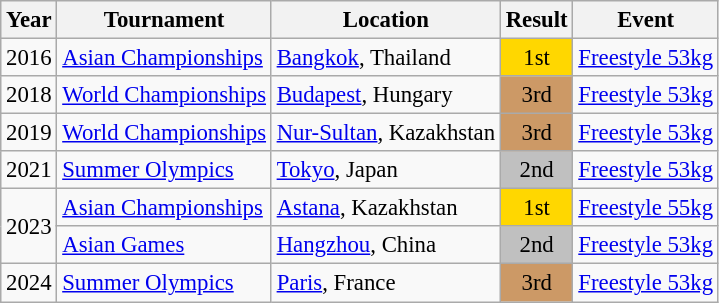<table class="wikitable" style="font-size:95%;">
<tr>
<th>Year</th>
<th>Tournament</th>
<th>Location</th>
<th>Result</th>
<th>Event</th>
</tr>
<tr>
<td>2016</td>
<td><a href='#'>Asian Championships</a></td>
<td><a href='#'>Bangkok</a>, Thailand</td>
<td align="center" bgcolor="gold">1st</td>
<td><a href='#'>Freestyle 53kg</a></td>
</tr>
<tr>
<td>2018</td>
<td><a href='#'>World Championships</a></td>
<td><a href='#'>Budapest</a>, Hungary</td>
<td align="center" bgcolor="cc9966">3rd</td>
<td><a href='#'>Freestyle 53kg</a></td>
</tr>
<tr>
<td>2019</td>
<td><a href='#'>World Championships</a></td>
<td><a href='#'>Nur-Sultan</a>, Kazakhstan</td>
<td align="center" bgcolor="cc9966">3rd</td>
<td><a href='#'>Freestyle 53kg</a></td>
</tr>
<tr>
<td>2021</td>
<td><a href='#'>Summer Olympics</a></td>
<td><a href='#'>Tokyo</a>, Japan</td>
<td align="center" bgcolor="silver">2nd</td>
<td><a href='#'>Freestyle 53kg</a></td>
</tr>
<tr>
<td rowspan=2>2023</td>
<td><a href='#'>Asian Championships</a></td>
<td><a href='#'>Astana</a>, Kazakhstan</td>
<td align="center" bgcolor="gold">1st</td>
<td><a href='#'>Freestyle 55kg</a></td>
</tr>
<tr>
<td><a href='#'>Asian Games</a></td>
<td><a href='#'>Hangzhou</a>, China</td>
<td align="center" bgcolor="silver">2nd</td>
<td><a href='#'>Freestyle 53kg</a></td>
</tr>
<tr>
<td>2024</td>
<td><a href='#'>Summer Olympics</a></td>
<td><a href='#'>Paris</a>, France</td>
<td align="center" bgcolor="cc9966">3rd</td>
<td><a href='#'>Freestyle 53kg</a></td>
</tr>
</table>
